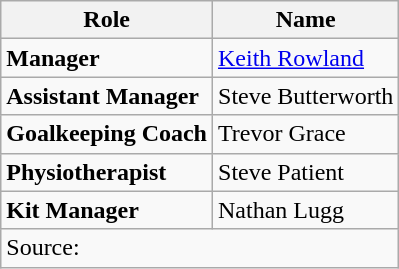<table class=wikitable>
<tr>
<th>Role</th>
<th>Name</th>
</tr>
<tr>
<td><strong>Manager</strong></td>
<td><a href='#'>Keith Rowland</a></td>
</tr>
<tr>
<td><strong>Assistant Manager</strong></td>
<td>Steve Butterworth</td>
</tr>
<tr>
<td><strong>Goalkeeping Coach</strong></td>
<td>Trevor Grace</td>
</tr>
<tr>
<td><strong>Physiotherapist</strong></td>
<td>Steve Patient</td>
</tr>
<tr>
<td><strong>Kit Manager</strong></td>
<td>Nathan Lugg</td>
</tr>
<tr>
<td colspan=2>Source: </td>
</tr>
</table>
